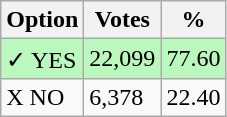<table class="wikitable">
<tr>
<th>Option</th>
<th>Votes</th>
<th>%</th>
</tr>
<tr>
<td style=background:#bbf8be>✓ YES</td>
<td style=background:#bbf8be>22,099</td>
<td style=background:#bbf8be>77.60</td>
</tr>
<tr>
<td>X NO</td>
<td>6,378</td>
<td>22.40</td>
</tr>
</table>
